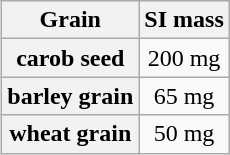<table class="wikitable plainrowheaders" align=right style="text-align: center;">
<tr>
<th scope="col">Grain</th>
<th scope="col"> SI mass</th>
</tr>
<tr>
<th scope="row">carob seed</th>
<td>200 mg</td>
</tr>
<tr>
<th scope="row">barley grain</th>
<td>65 mg</td>
</tr>
<tr>
<th scope="row">wheat grain</th>
<td>50 mg</td>
</tr>
</table>
